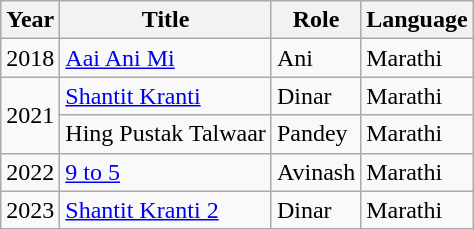<table class="wikitable">
<tr>
<th>Year</th>
<th>Title</th>
<th>Role</th>
<th>Language</th>
</tr>
<tr>
<td>2018</td>
<td><a href='#'>Aai Ani Mi</a></td>
<td>Ani</td>
<td>Marathi</td>
</tr>
<tr>
<td rowspan="2">2021</td>
<td><a href='#'>Shantit Kranti</a></td>
<td>Dinar</td>
<td>Marathi</td>
</tr>
<tr>
<td>Hing Pustak Talwaar</td>
<td>Pandey</td>
<td>Marathi</td>
</tr>
<tr>
<td>2022</td>
<td><a href='#'>9 to 5</a></td>
<td>Avinash</td>
<td>Marathi</td>
</tr>
<tr>
<td rowspan="2">2023</td>
<td><a href='#'>Shantit Kranti 2</a></td>
<td>Dinar</td>
<td>Marathi</td>
</tr>
</table>
